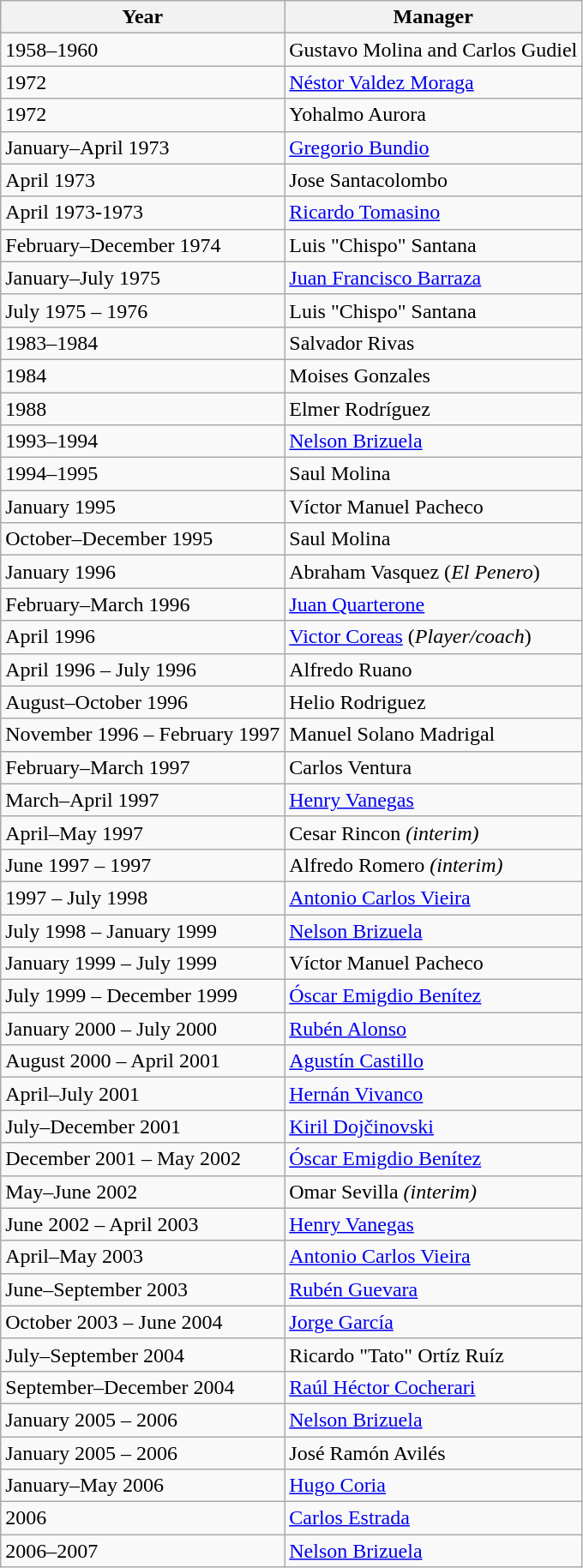<table class="wikitable">
<tr>
<th>Year</th>
<th>Manager</th>
</tr>
<tr>
<td>1958–1960</td>
<td> Gustavo Molina and Carlos Gudiel</td>
</tr>
<tr>
<td>1972</td>
<td> <a href='#'>Néstor Valdez Moraga</a></td>
</tr>
<tr>
<td>1972</td>
<td> Yohalmo Aurora</td>
</tr>
<tr>
<td>January–April 1973</td>
<td> <a href='#'>Gregorio Bundio</a></td>
</tr>
<tr>
<td>April 1973</td>
<td> Jose Santacolombo</td>
</tr>
<tr>
<td>April 1973-1973</td>
<td> <a href='#'>Ricardo Tomasino</a></td>
</tr>
<tr>
<td>February–December 1974</td>
<td> Luis "Chispo" Santana</td>
</tr>
<tr>
<td>January–July 1975</td>
<td> <a href='#'>Juan Francisco Barraza</a></td>
</tr>
<tr>
<td>July 1975 – 1976</td>
<td> Luis "Chispo" Santana</td>
</tr>
<tr>
<td>1983–1984</td>
<td> Salvador Rivas</td>
</tr>
<tr>
<td>1984</td>
<td> Moises Gonzales</td>
</tr>
<tr>
<td>1988</td>
<td> Elmer Rodríguez</td>
</tr>
<tr>
<td>1993–1994</td>
<td> <a href='#'>Nelson Brizuela</a></td>
</tr>
<tr>
<td>1994–1995</td>
<td>  Saul Molina</td>
</tr>
<tr>
<td>January 1995</td>
<td> Víctor Manuel Pacheco</td>
</tr>
<tr>
<td>October–December 1995</td>
<td> Saul Molina</td>
</tr>
<tr>
<td>January 1996</td>
<td> Abraham Vasquez (<em>El Penero</em>)</td>
</tr>
<tr>
<td>February–March 1996</td>
<td> <a href='#'>Juan Quarterone</a></td>
</tr>
<tr>
<td>April 1996</td>
<td> <a href='#'>Victor Coreas</a> (<em>Player/coach</em>)</td>
</tr>
<tr>
<td>April 1996 – July 1996</td>
<td> Alfredo Ruano</td>
</tr>
<tr>
<td>August–October 1996</td>
<td> Helio Rodriguez</td>
</tr>
<tr>
<td>November 1996 – February 1997</td>
<td> Manuel Solano Madrigal</td>
</tr>
<tr>
<td>February–March 1997</td>
<td> Carlos Ventura</td>
</tr>
<tr>
<td>March–April 1997</td>
<td> <a href='#'>Henry Vanegas</a></td>
</tr>
<tr>
<td>April–May 1997</td>
<td> Cesar Rincon <em>(interim)</em></td>
</tr>
<tr>
<td>June 1997 – 1997</td>
<td>  Alfredo Romero <em>(interim)</em></td>
</tr>
<tr>
<td>1997 – July 1998</td>
<td> <a href='#'>Antonio Carlos Vieira</a></td>
</tr>
<tr>
<td>July 1998 – January 1999</td>
<td> <a href='#'>Nelson Brizuela</a></td>
</tr>
<tr>
<td>January 1999 – July 1999</td>
<td> Víctor Manuel Pacheco</td>
</tr>
<tr>
<td>July 1999 – December 1999</td>
<td> <a href='#'>Óscar Emigdio Benítez</a></td>
</tr>
<tr>
<td>January 2000 – July 2000</td>
<td> <a href='#'>Rubén Alonso</a></td>
</tr>
<tr>
<td>August 2000 – April 2001</td>
<td> <a href='#'>Agustín Castillo</a></td>
</tr>
<tr>
<td>April–July 2001</td>
<td> <a href='#'>Hernán Vivanco</a></td>
</tr>
<tr>
<td>July–December 2001</td>
<td> <a href='#'>Kiril Dojčinovski</a></td>
</tr>
<tr>
<td>December 2001 – May 2002</td>
<td> <a href='#'>Óscar Emigdio Benítez</a></td>
</tr>
<tr>
<td>May–June 2002</td>
<td> Omar Sevilla <em>(interim)</em></td>
</tr>
<tr>
<td>June 2002 – April 2003</td>
<td> <a href='#'>Henry Vanegas</a></td>
</tr>
<tr>
<td>April–May 2003</td>
<td> <a href='#'>Antonio Carlos Vieira</a></td>
</tr>
<tr>
<td>June–September 2003</td>
<td> <a href='#'>Rubén Guevara</a></td>
</tr>
<tr>
<td>October 2003 – June 2004</td>
<td> <a href='#'>Jorge García</a></td>
</tr>
<tr>
<td>July–September 2004</td>
<td> Ricardo "Tato" Ortíz Ruíz</td>
</tr>
<tr>
<td>September–December 2004</td>
<td> <a href='#'>Raúl Héctor Cocherari</a></td>
</tr>
<tr>
<td>January 2005 – 2006</td>
<td> <a href='#'>Nelson Brizuela</a></td>
</tr>
<tr>
<td>January 2005 – 2006</td>
<td> José Ramón Avilés</td>
</tr>
<tr>
<td>January–May 2006</td>
<td> <a href='#'>Hugo Coria</a></td>
</tr>
<tr>
<td>2006</td>
<td> <a href='#'>Carlos Estrada</a></td>
</tr>
<tr>
<td>2006–2007</td>
<td> <a href='#'>Nelson Brizuela</a></td>
</tr>
</table>
